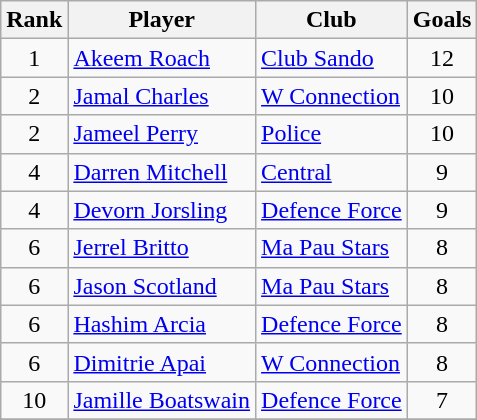<table class="wikitable">
<tr>
<th>Rank</th>
<th>Player</th>
<th>Club</th>
<th>Goals</th>
</tr>
<tr>
<td align=center>1</td>
<td> <a href='#'>Akeem Roach</a></td>
<td><a href='#'>Club Sando</a></td>
<td align=center>12</td>
</tr>
<tr>
<td align=center>2</td>
<td> <a href='#'>Jamal Charles</a></td>
<td><a href='#'>W Connection</a></td>
<td align=center>10</td>
</tr>
<tr>
<td align=center>2</td>
<td> <a href='#'>Jameel Perry</a></td>
<td><a href='#'>Police</a></td>
<td align=center>10</td>
</tr>
<tr>
<td align=center>4</td>
<td> <a href='#'>Darren Mitchell</a></td>
<td><a href='#'>Central</a></td>
<td align=center>9</td>
</tr>
<tr>
<td align=center>4</td>
<td> <a href='#'>Devorn Jorsling</a></td>
<td><a href='#'>Defence Force</a></td>
<td align=center>9</td>
</tr>
<tr>
<td align=center>6</td>
<td> <a href='#'>Jerrel Britto</a></td>
<td><a href='#'>Ma Pau Stars</a></td>
<td align=center>8</td>
</tr>
<tr>
<td align=center>6</td>
<td> <a href='#'>Jason Scotland</a></td>
<td><a href='#'>Ma Pau Stars</a></td>
<td align=center>8</td>
</tr>
<tr>
<td align=center>6</td>
<td> <a href='#'>Hashim Arcia</a></td>
<td><a href='#'>Defence Force</a></td>
<td align=center>8</td>
</tr>
<tr>
<td align=center>6</td>
<td> <a href='#'>Dimitrie Apai</a></td>
<td><a href='#'>W Connection</a></td>
<td align=center>8</td>
</tr>
<tr>
<td align=center>10</td>
<td> <a href='#'>Jamille Boatswain</a></td>
<td><a href='#'>Defence Force</a></td>
<td align=center>7</td>
</tr>
<tr>
</tr>
</table>
